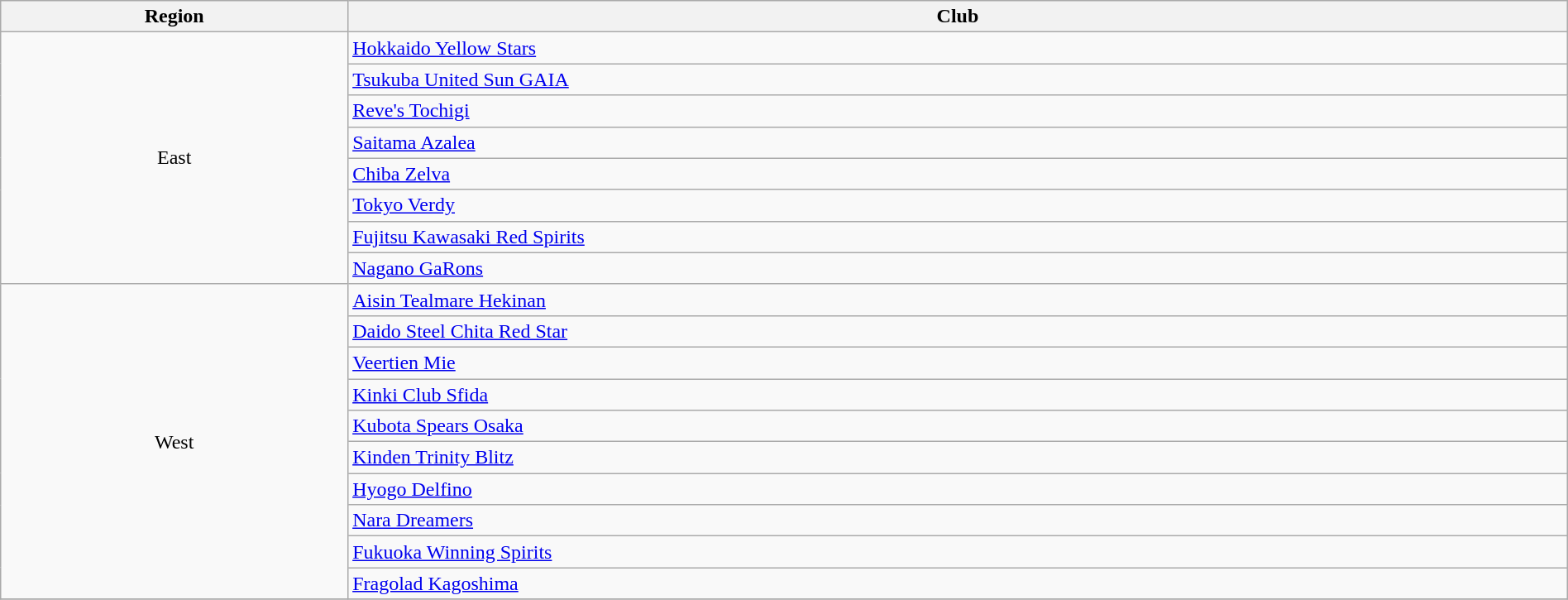<table class="wikitable" style="width:100%; font-size:100%; text-align:left">
<tr>
<th>Region</th>
<th>Club</th>
</tr>
<tr>
<td rowspan="8" style="text-align:center;">East</td>
<td><a href='#'>Hokkaido Yellow Stars</a></td>
</tr>
<tr>
<td><a href='#'>Tsukuba United Sun GAIA</a></td>
</tr>
<tr>
<td><a href='#'>Reve's Tochigi</a></td>
</tr>
<tr>
<td><a href='#'>Saitama Azalea</a></td>
</tr>
<tr>
<td><a href='#'>Chiba Zelva</a></td>
</tr>
<tr>
<td><a href='#'>Tokyo Verdy</a></td>
</tr>
<tr>
<td><a href='#'>Fujitsu Kawasaki Red Spirits</a></td>
</tr>
<tr>
<td><a href='#'>Nagano GaRons</a></td>
</tr>
<tr>
<td rowspan="10" style="text-align:center;">West</td>
<td><a href='#'>Aisin Tealmare Hekinan</a></td>
</tr>
<tr>
<td><a href='#'>Daido Steel Chita Red Star</a></td>
</tr>
<tr>
<td><a href='#'>Veertien Mie</a></td>
</tr>
<tr>
<td><a href='#'>Kinki Club Sfida</a></td>
</tr>
<tr>
<td><a href='#'>Kubota Spears Osaka</a></td>
</tr>
<tr>
<td><a href='#'>Kinden Trinity Blitz</a></td>
</tr>
<tr>
<td><a href='#'>Hyogo Delfino</a></td>
</tr>
<tr>
<td><a href='#'>Nara Dreamers</a></td>
</tr>
<tr>
<td><a href='#'>Fukuoka Winning Spirits</a></td>
</tr>
<tr>
<td><a href='#'>Fragolad Kagoshima</a></td>
</tr>
<tr>
</tr>
</table>
